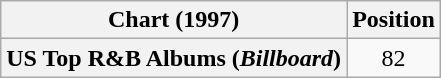<table class="wikitable plainrowheaders" style="text-align:center">
<tr>
<th scope="col">Chart (1997)</th>
<th scope="col">Position</th>
</tr>
<tr>
<th scope="row">US Top R&B Albums (<em>Billboard</em>)</th>
<td>82</td>
</tr>
</table>
